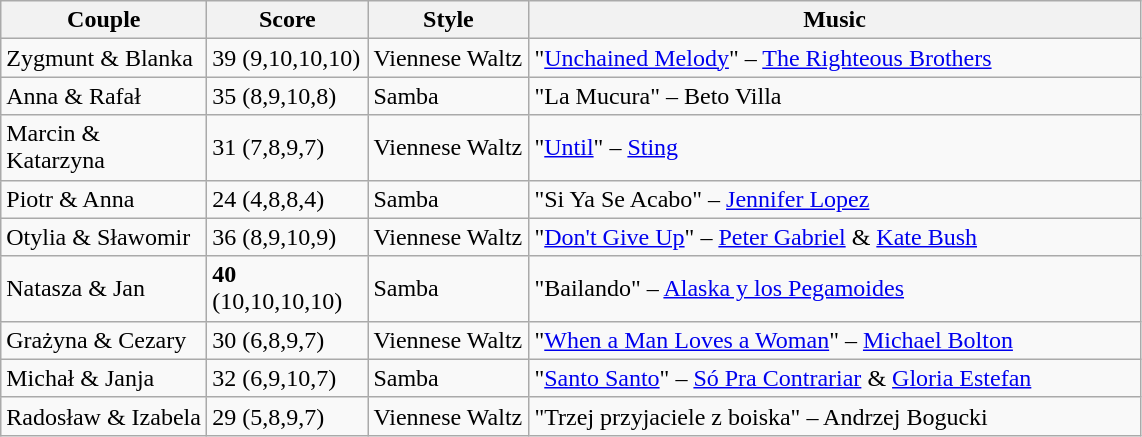<table class="wikitable">
<tr>
<th style="width:130px;">Couple</th>
<th style="width:100px;">Score</th>
<th style="width:100px;">Style</th>
<th style="width:400px;">Music</th>
</tr>
<tr>
<td>Zygmunt & Blanka</td>
<td>39 (9,10,10,10)</td>
<td>Viennese Waltz</td>
<td>"<a href='#'>Unchained Melody</a>" – <a href='#'>The Righteous Brothers</a></td>
</tr>
<tr>
<td>Anna & Rafał</td>
<td>35 (8,9,10,8)</td>
<td>Samba</td>
<td>"La Mucura" – Beto Villa</td>
</tr>
<tr>
<td>Marcin & Katarzyna</td>
<td>31 (7,8,9,7)</td>
<td>Viennese Waltz</td>
<td>"<a href='#'>Until</a>" – <a href='#'>Sting</a></td>
</tr>
<tr>
<td>Piotr & Anna</td>
<td>24 (4,8,8,4)</td>
<td>Samba</td>
<td>"Si Ya Se Acabo" – <a href='#'>Jennifer Lopez</a></td>
</tr>
<tr>
<td>Otylia & Sławomir</td>
<td>36 (8,9,10,9)</td>
<td>Viennese Waltz</td>
<td>"<a href='#'>Don't Give Up</a>" – <a href='#'>Peter Gabriel</a> & <a href='#'>Kate Bush</a></td>
</tr>
<tr>
<td>Natasza & Jan</td>
<td><strong>40</strong> (10,10,10,10)</td>
<td>Samba</td>
<td>"Bailando" – <a href='#'>Alaska y los Pegamoides</a></td>
</tr>
<tr>
<td>Grażyna & Cezary</td>
<td>30 (6,8,9,7)</td>
<td>Viennese Waltz</td>
<td>"<a href='#'>When a Man Loves a Woman</a>" – <a href='#'>Michael Bolton</a></td>
</tr>
<tr>
<td>Michał & Janja</td>
<td>32 (6,9,10,7)</td>
<td>Samba</td>
<td>"<a href='#'>Santo Santo</a>" – <a href='#'>Só Pra Contrariar</a> & <a href='#'>Gloria Estefan</a></td>
</tr>
<tr>
<td>Radosław & Izabela</td>
<td>29 (5,8,9,7)</td>
<td>Viennese Waltz</td>
<td>"Trzej przyjaciele z boiska" – Andrzej Bogucki</td>
</tr>
</table>
